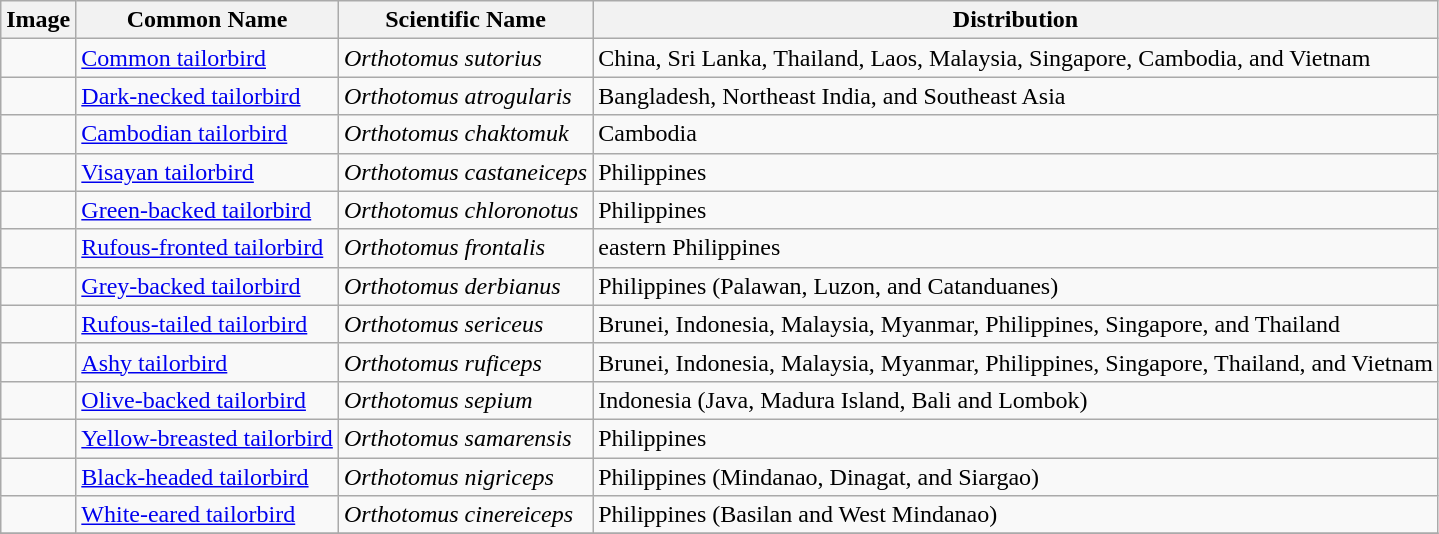<table class="wikitable">
<tr>
<th>Image</th>
<th>Common Name</th>
<th>Scientific Name</th>
<th>Distribution</th>
</tr>
<tr>
<td></td>
<td><a href='#'>Common tailorbird</a></td>
<td><em>Orthotomus sutorius</em></td>
<td>China, Sri Lanka, Thailand, Laos, Malaysia, Singapore, Cambodia, and Vietnam</td>
</tr>
<tr>
<td></td>
<td><a href='#'>Dark-necked tailorbird</a></td>
<td><em>Orthotomus atrogularis</em></td>
<td>Bangladesh, Northeast India, and Southeast Asia</td>
</tr>
<tr>
<td></td>
<td><a href='#'>Cambodian tailorbird</a></td>
<td><em>Orthotomus chaktomuk</em></td>
<td>Cambodia</td>
</tr>
<tr>
<td></td>
<td><a href='#'>Visayan tailorbird</a></td>
<td><em>Orthotomus castaneiceps</em></td>
<td>Philippines</td>
</tr>
<tr>
<td></td>
<td><a href='#'>Green-backed tailorbird</a></td>
<td><em>Orthotomus chloronotus</em></td>
<td>Philippines</td>
</tr>
<tr>
<td></td>
<td><a href='#'>Rufous-fronted tailorbird</a></td>
<td><em>Orthotomus frontalis</em></td>
<td>eastern Philippines</td>
</tr>
<tr>
<td></td>
<td><a href='#'>Grey-backed tailorbird</a></td>
<td><em>Orthotomus derbianus</em></td>
<td>Philippines (Palawan, Luzon, and Catanduanes)</td>
</tr>
<tr>
<td></td>
<td><a href='#'>Rufous-tailed tailorbird</a></td>
<td><em>Orthotomus sericeus</em></td>
<td>Brunei, Indonesia, Malaysia, Myanmar, Philippines, Singapore, and Thailand</td>
</tr>
<tr>
<td></td>
<td><a href='#'>Ashy tailorbird</a></td>
<td><em>Orthotomus ruficeps</em></td>
<td>Brunei, Indonesia, Malaysia, Myanmar, Philippines, Singapore, Thailand, and Vietnam</td>
</tr>
<tr>
<td></td>
<td><a href='#'>Olive-backed tailorbird</a></td>
<td><em>Orthotomus sepium</em></td>
<td>Indonesia (Java, Madura Island, Bali and Lombok)</td>
</tr>
<tr>
<td></td>
<td><a href='#'>Yellow-breasted tailorbird</a></td>
<td><em>Orthotomus samarensis</em></td>
<td>Philippines</td>
</tr>
<tr>
<td></td>
<td><a href='#'>Black-headed tailorbird</a></td>
<td><em>Orthotomus nigriceps</em></td>
<td>Philippines (Mindanao, Dinagat, and Siargao)</td>
</tr>
<tr>
<td></td>
<td><a href='#'>White-eared tailorbird</a></td>
<td><em>Orthotomus cinereiceps</em></td>
<td>Philippines (Basilan and West Mindanao)</td>
</tr>
<tr>
</tr>
</table>
